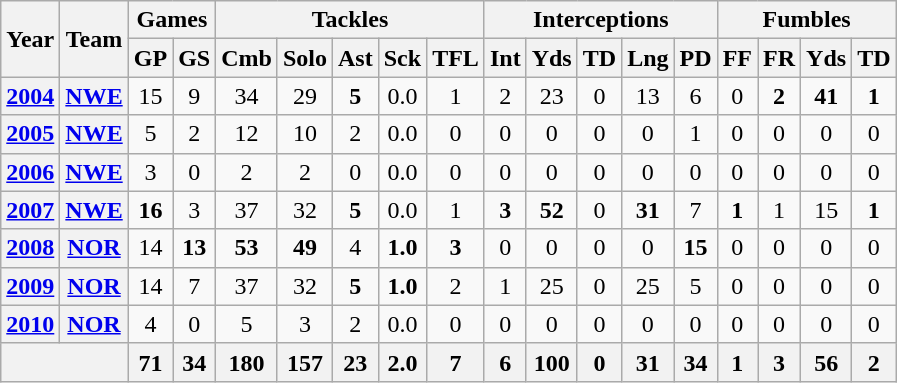<table class="wikitable" style="text-align:center">
<tr>
<th rowspan="2">Year</th>
<th rowspan="2">Team</th>
<th colspan="2">Games</th>
<th colspan="5">Tackles</th>
<th colspan="5">Interceptions</th>
<th colspan="4">Fumbles</th>
</tr>
<tr>
<th>GP</th>
<th>GS</th>
<th>Cmb</th>
<th>Solo</th>
<th>Ast</th>
<th>Sck</th>
<th>TFL</th>
<th>Int</th>
<th>Yds</th>
<th>TD</th>
<th>Lng</th>
<th>PD</th>
<th>FF</th>
<th>FR</th>
<th>Yds</th>
<th>TD</th>
</tr>
<tr>
<th><a href='#'>2004</a></th>
<th><a href='#'>NWE</a></th>
<td>15</td>
<td>9</td>
<td>34</td>
<td>29</td>
<td><strong>5</strong></td>
<td>0.0</td>
<td>1</td>
<td>2</td>
<td>23</td>
<td>0</td>
<td>13</td>
<td>6</td>
<td>0</td>
<td><strong>2</strong></td>
<td><strong>41</strong></td>
<td><strong>1</strong></td>
</tr>
<tr>
<th><a href='#'>2005</a></th>
<th><a href='#'>NWE</a></th>
<td>5</td>
<td>2</td>
<td>12</td>
<td>10</td>
<td>2</td>
<td>0.0</td>
<td>0</td>
<td>0</td>
<td>0</td>
<td>0</td>
<td>0</td>
<td>1</td>
<td>0</td>
<td>0</td>
<td>0</td>
<td>0</td>
</tr>
<tr>
<th><a href='#'>2006</a></th>
<th><a href='#'>NWE</a></th>
<td>3</td>
<td>0</td>
<td>2</td>
<td>2</td>
<td>0</td>
<td>0.0</td>
<td>0</td>
<td>0</td>
<td>0</td>
<td>0</td>
<td>0</td>
<td>0</td>
<td>0</td>
<td>0</td>
<td>0</td>
<td>0</td>
</tr>
<tr>
<th><a href='#'>2007</a></th>
<th><a href='#'>NWE</a></th>
<td><strong>16</strong></td>
<td>3</td>
<td>37</td>
<td>32</td>
<td><strong>5</strong></td>
<td>0.0</td>
<td>1</td>
<td><strong>3</strong></td>
<td><strong>52</strong></td>
<td>0</td>
<td><strong>31</strong></td>
<td>7</td>
<td><strong>1</strong></td>
<td>1</td>
<td>15</td>
<td><strong>1</strong></td>
</tr>
<tr>
<th><a href='#'>2008</a></th>
<th><a href='#'>NOR</a></th>
<td>14</td>
<td><strong>13</strong></td>
<td><strong>53</strong></td>
<td><strong>49</strong></td>
<td>4</td>
<td><strong>1.0</strong></td>
<td><strong>3</strong></td>
<td>0</td>
<td>0</td>
<td>0</td>
<td>0</td>
<td><strong>15</strong></td>
<td>0</td>
<td>0</td>
<td>0</td>
<td>0</td>
</tr>
<tr>
<th><a href='#'>2009</a></th>
<th><a href='#'>NOR</a></th>
<td>14</td>
<td>7</td>
<td>37</td>
<td>32</td>
<td><strong>5</strong></td>
<td><strong>1.0</strong></td>
<td>2</td>
<td>1</td>
<td>25</td>
<td>0</td>
<td>25</td>
<td>5</td>
<td>0</td>
<td>0</td>
<td>0</td>
<td>0</td>
</tr>
<tr>
<th><a href='#'>2010</a></th>
<th><a href='#'>NOR</a></th>
<td>4</td>
<td>0</td>
<td>5</td>
<td>3</td>
<td>2</td>
<td>0.0</td>
<td>0</td>
<td>0</td>
<td>0</td>
<td>0</td>
<td>0</td>
<td>0</td>
<td>0</td>
<td>0</td>
<td>0</td>
<td>0</td>
</tr>
<tr>
<th colspan="2"></th>
<th>71</th>
<th>34</th>
<th>180</th>
<th>157</th>
<th>23</th>
<th>2.0</th>
<th>7</th>
<th>6</th>
<th>100</th>
<th>0</th>
<th>31</th>
<th>34</th>
<th>1</th>
<th>3</th>
<th>56</th>
<th>2</th>
</tr>
</table>
